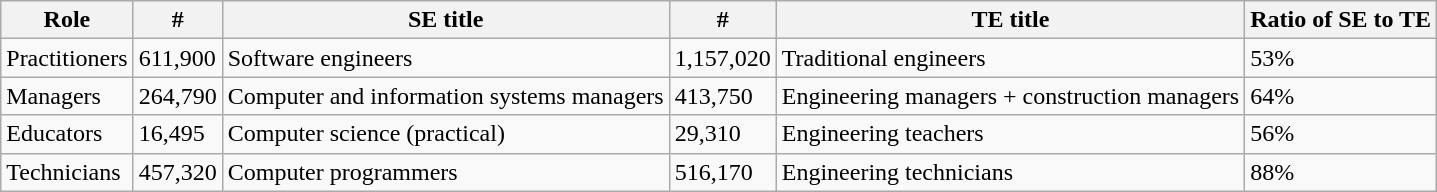<table class="wikitable">
<tr>
<th>Role</th>
<th>#</th>
<th>SE title</th>
<th>#</th>
<th>TE title</th>
<th>Ratio of SE to TE</th>
</tr>
<tr>
<td>Practitioners</td>
<td>611,900</td>
<td>Software engineers</td>
<td>1,157,020</td>
<td>Traditional engineers</td>
<td>53%</td>
</tr>
<tr>
<td>Managers</td>
<td>264,790</td>
<td>Computer and information systems managers</td>
<td>413,750</td>
<td>Engineering managers + construction managers</td>
<td>64%</td>
</tr>
<tr>
<td>Educators</td>
<td>16,495</td>
<td>Computer science (practical)</td>
<td>29,310</td>
<td>Engineering teachers</td>
<td>56%</td>
</tr>
<tr>
<td>Technicians</td>
<td>457,320</td>
<td>Computer programmers</td>
<td>516,170</td>
<td>Engineering technicians</td>
<td>88%</td>
</tr>
</table>
